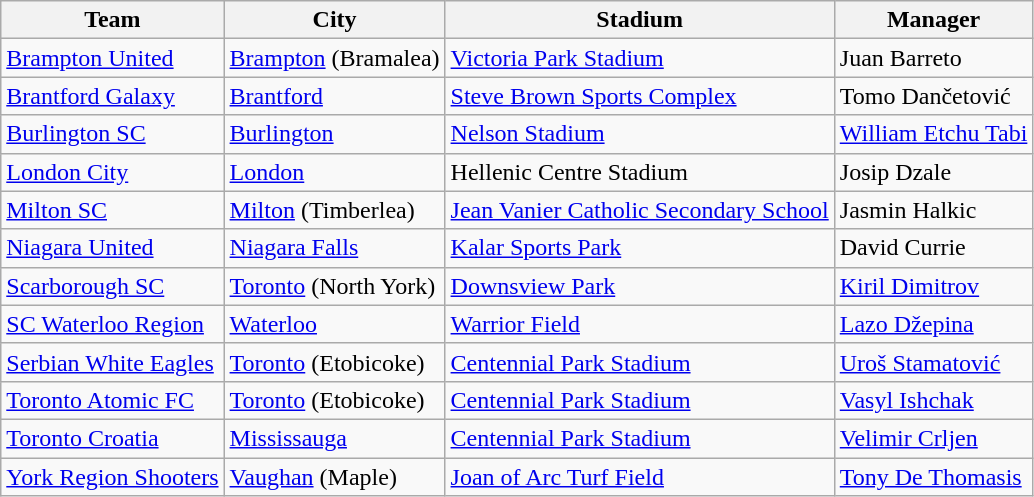<table class="wikitable sortable">
<tr>
<th>Team</th>
<th>City</th>
<th>Stadium</th>
<th>Manager</th>
</tr>
<tr>
<td><a href='#'>Brampton United</a></td>
<td><a href='#'>Brampton</a> (Bramalea)</td>
<td><a href='#'>Victoria Park Stadium</a></td>
<td>Juan Barreto</td>
</tr>
<tr>
<td><a href='#'>Brantford Galaxy</a></td>
<td><a href='#'>Brantford</a></td>
<td><a href='#'>Steve Brown Sports Complex</a></td>
<td>Tomo Dančetović</td>
</tr>
<tr>
<td><a href='#'>Burlington SC</a></td>
<td><a href='#'>Burlington</a></td>
<td><a href='#'>Nelson Stadium</a></td>
<td><a href='#'>William Etchu Tabi</a></td>
</tr>
<tr>
<td><a href='#'>London City</a></td>
<td><a href='#'>London</a></td>
<td>Hellenic Centre Stadium</td>
<td>Josip Dzale</td>
</tr>
<tr>
<td><a href='#'>Milton SC</a></td>
<td><a href='#'>Milton</a> (Timberlea)</td>
<td><a href='#'>Jean Vanier Catholic Secondary School</a></td>
<td>Jasmin Halkic</td>
</tr>
<tr>
<td><a href='#'>Niagara United</a></td>
<td><a href='#'>Niagara Falls</a></td>
<td><a href='#'>Kalar Sports Park</a></td>
<td>David Currie</td>
</tr>
<tr>
<td><a href='#'>Scarborough SC</a></td>
<td><a href='#'>Toronto</a> (North York)</td>
<td><a href='#'>Downsview Park</a></td>
<td><a href='#'>Kiril Dimitrov</a></td>
</tr>
<tr>
<td><a href='#'>SC Waterloo Region</a></td>
<td><a href='#'>Waterloo</a></td>
<td><a href='#'>Warrior Field</a></td>
<td><a href='#'>Lazo Džepina</a></td>
</tr>
<tr>
<td><a href='#'>Serbian White Eagles</a></td>
<td><a href='#'>Toronto</a> (Etobicoke)</td>
<td><a href='#'>Centennial Park Stadium</a></td>
<td><a href='#'>Uroš Stamatović</a></td>
</tr>
<tr>
<td><a href='#'>Toronto Atomic FC</a></td>
<td><a href='#'>Toronto</a> (Etobicoke)</td>
<td><a href='#'>Centennial Park Stadium</a></td>
<td><a href='#'>Vasyl Ishchak</a></td>
</tr>
<tr>
<td><a href='#'>Toronto Croatia</a></td>
<td><a href='#'>Mississauga</a></td>
<td><a href='#'>Centennial Park Stadium</a></td>
<td><a href='#'>Velimir Crljen</a></td>
</tr>
<tr>
<td><a href='#'>York Region Shooters</a></td>
<td><a href='#'>Vaughan</a> (Maple)</td>
<td><a href='#'>Joan of Arc Turf Field</a></td>
<td><a href='#'>Tony De Thomasis</a></td>
</tr>
</table>
